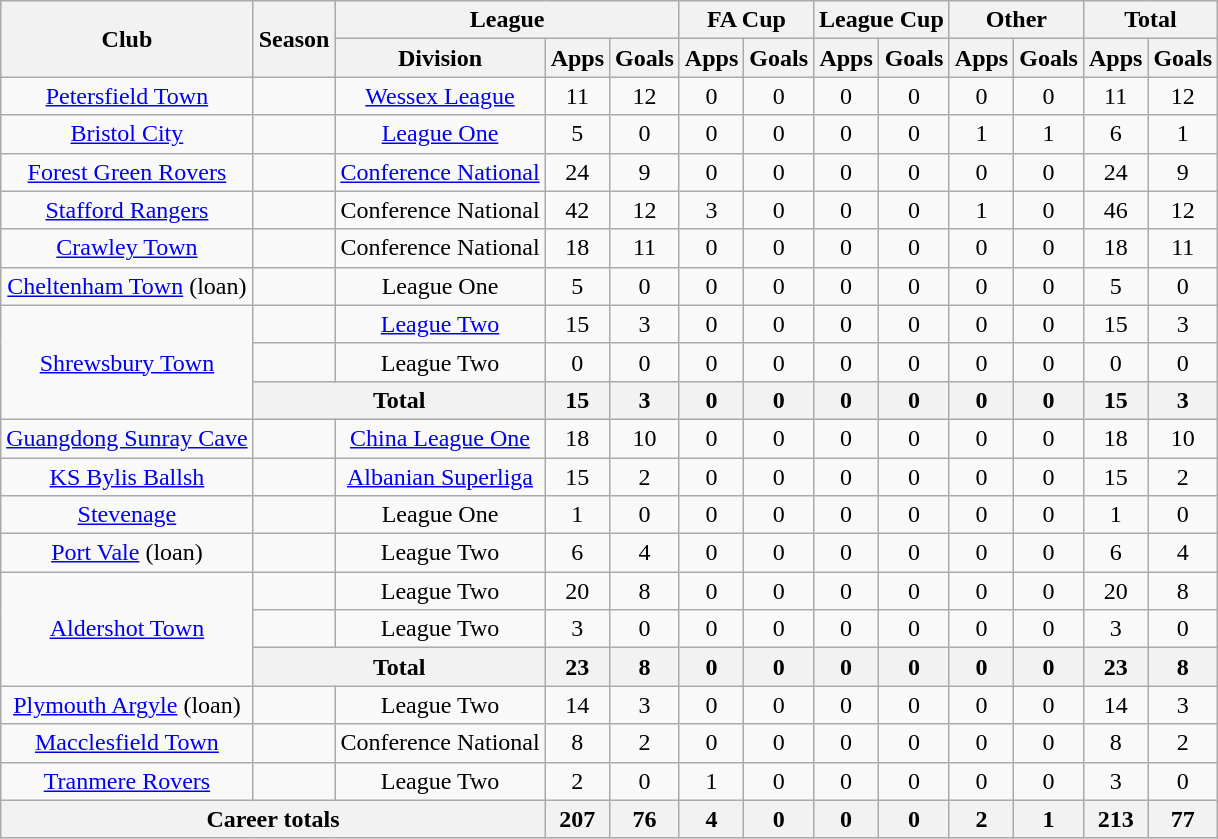<table class="wikitable" style="text-align:center">
<tr>
<th rowspan="2">Club</th>
<th rowspan="2">Season</th>
<th colspan="3">League</th>
<th colspan="2">FA Cup</th>
<th colspan="2">League Cup</th>
<th colspan="2">Other</th>
<th colspan="2">Total</th>
</tr>
<tr>
<th>Division</th>
<th>Apps</th>
<th>Goals</th>
<th>Apps</th>
<th>Goals</th>
<th>Apps</th>
<th>Goals</th>
<th>Apps</th>
<th>Goals</th>
<th>Apps</th>
<th>Goals</th>
</tr>
<tr>
<td rowspan="1" valign="center"><a href='#'>Petersfield Town</a></td>
<td></td>
<td><a href='#'>Wessex League</a></td>
<td>11</td>
<td>12</td>
<td>0</td>
<td>0</td>
<td>0</td>
<td>0</td>
<td>0</td>
<td>0</td>
<td>11</td>
<td>12</td>
</tr>
<tr>
<td rowspan="1" valign="center"><a href='#'>Bristol City</a></td>
<td></td>
<td><a href='#'>League One</a></td>
<td>5</td>
<td>0</td>
<td>0</td>
<td>0</td>
<td>0</td>
<td>0</td>
<td>1</td>
<td>1</td>
<td>6</td>
<td>1</td>
</tr>
<tr>
<td rowspan="1" valign="center"><a href='#'>Forest Green Rovers</a></td>
<td></td>
<td><a href='#'>Conference National</a></td>
<td>24</td>
<td>9</td>
<td>0</td>
<td>0</td>
<td>0</td>
<td>0</td>
<td>0</td>
<td>0</td>
<td>24</td>
<td>9</td>
</tr>
<tr>
<td rowspan="1" valign="center"><a href='#'>Stafford Rangers</a></td>
<td></td>
<td>Conference National</td>
<td>42</td>
<td>12</td>
<td>3</td>
<td>0</td>
<td>0</td>
<td>0</td>
<td>1</td>
<td>0</td>
<td>46</td>
<td>12</td>
</tr>
<tr>
<td rowspan="1" valign="center"><a href='#'>Crawley Town</a></td>
<td></td>
<td>Conference National</td>
<td>18</td>
<td>11</td>
<td>0</td>
<td>0</td>
<td>0</td>
<td>0</td>
<td>0</td>
<td>0</td>
<td>18</td>
<td>11</td>
</tr>
<tr>
<td rowspan="1" valign="center"><a href='#'>Cheltenham Town</a> (loan)</td>
<td></td>
<td>League One</td>
<td>5</td>
<td>0</td>
<td>0</td>
<td>0</td>
<td>0</td>
<td>0</td>
<td>0</td>
<td>0</td>
<td>5</td>
<td>0</td>
</tr>
<tr>
<td rowspan="3" valign="center"><a href='#'>Shrewsbury Town</a></td>
<td></td>
<td><a href='#'>League Two</a></td>
<td>15</td>
<td>3</td>
<td>0</td>
<td>0</td>
<td>0</td>
<td>0</td>
<td>0</td>
<td>0</td>
<td>15</td>
<td>3</td>
</tr>
<tr>
<td></td>
<td>League Two</td>
<td>0</td>
<td>0</td>
<td>0</td>
<td>0</td>
<td>0</td>
<td>0</td>
<td>0</td>
<td>0</td>
<td>0</td>
<td>0</td>
</tr>
<tr>
<th colspan="2">Total</th>
<th>15</th>
<th>3</th>
<th>0</th>
<th>0</th>
<th>0</th>
<th>0</th>
<th>0</th>
<th>0</th>
<th>15</th>
<th>3</th>
</tr>
<tr>
<td rowspan="1" valign="center"><a href='#'>Guangdong Sunray Cave</a></td>
<td></td>
<td><a href='#'>China League One</a></td>
<td>18</td>
<td>10</td>
<td>0</td>
<td>0</td>
<td>0</td>
<td>0</td>
<td>0</td>
<td>0</td>
<td>18</td>
<td>10</td>
</tr>
<tr>
<td rowspan="1" valign="center"><a href='#'>KS Bylis Ballsh</a></td>
<td></td>
<td><a href='#'>Albanian Superliga</a></td>
<td>15</td>
<td>2</td>
<td>0</td>
<td>0</td>
<td>0</td>
<td>0</td>
<td>0</td>
<td>0</td>
<td>15</td>
<td>2</td>
</tr>
<tr>
<td rowspan="1" valign="center"><a href='#'>Stevenage</a></td>
<td></td>
<td>League One</td>
<td>1</td>
<td>0</td>
<td>0</td>
<td>0</td>
<td>0</td>
<td>0</td>
<td>0</td>
<td>0</td>
<td>1</td>
<td>0</td>
</tr>
<tr>
<td rowspan="1" valign="center"><a href='#'>Port Vale</a> (loan)</td>
<td></td>
<td>League Two</td>
<td>6</td>
<td>4</td>
<td>0</td>
<td>0</td>
<td>0</td>
<td>0</td>
<td>0</td>
<td>0</td>
<td>6</td>
<td>4</td>
</tr>
<tr>
<td rowspan="3" valign="center"><a href='#'>Aldershot Town</a></td>
<td></td>
<td>League Two</td>
<td>20</td>
<td>8</td>
<td>0</td>
<td>0</td>
<td>0</td>
<td>0</td>
<td>0</td>
<td>0</td>
<td>20</td>
<td>8</td>
</tr>
<tr>
<td></td>
<td>League Two</td>
<td>3</td>
<td>0</td>
<td>0</td>
<td>0</td>
<td>0</td>
<td>0</td>
<td>0</td>
<td>0</td>
<td>3</td>
<td>0</td>
</tr>
<tr>
<th colspan="2">Total</th>
<th>23</th>
<th>8</th>
<th>0</th>
<th>0</th>
<th>0</th>
<th>0</th>
<th>0</th>
<th>0</th>
<th>23</th>
<th>8</th>
</tr>
<tr>
<td rowspan="1" valign="center"><a href='#'>Plymouth Argyle</a> (loan)</td>
<td></td>
<td>League Two</td>
<td>14</td>
<td>3</td>
<td>0</td>
<td>0</td>
<td>0</td>
<td>0</td>
<td>0</td>
<td>0</td>
<td>14</td>
<td>3</td>
</tr>
<tr>
<td rowspan="1" valign="center"><a href='#'>Macclesfield Town</a></td>
<td></td>
<td>Conference National</td>
<td>8</td>
<td>2</td>
<td>0</td>
<td>0</td>
<td>0</td>
<td>0</td>
<td>0</td>
<td>0</td>
<td>8</td>
<td>2</td>
</tr>
<tr>
<td rowspan="1" valign="center"><a href='#'>Tranmere Rovers</a></td>
<td></td>
<td>League Two</td>
<td>2</td>
<td>0</td>
<td>1</td>
<td>0</td>
<td>0</td>
<td>0</td>
<td>0</td>
<td>0</td>
<td>3</td>
<td>0</td>
</tr>
<tr>
<th colspan="3">Career totals</th>
<th>207</th>
<th>76</th>
<th>4</th>
<th>0</th>
<th>0</th>
<th>0</th>
<th>2</th>
<th>1</th>
<th>213</th>
<th>77</th>
</tr>
</table>
